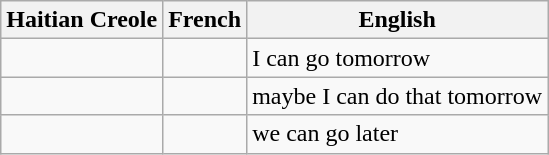<table class="wikitable">
<tr>
<th scope="col">Haitian Creole</th>
<th scope="col">French</th>
<th scope="col">English</th>
</tr>
<tr>
<td></td>
<td></td>
<td>I can go tomorrow</td>
</tr>
<tr>
<td></td>
<td></td>
<td>maybe I can do that tomorrow</td>
</tr>
<tr>
<td></td>
<td></td>
<td>we can go later</td>
</tr>
</table>
